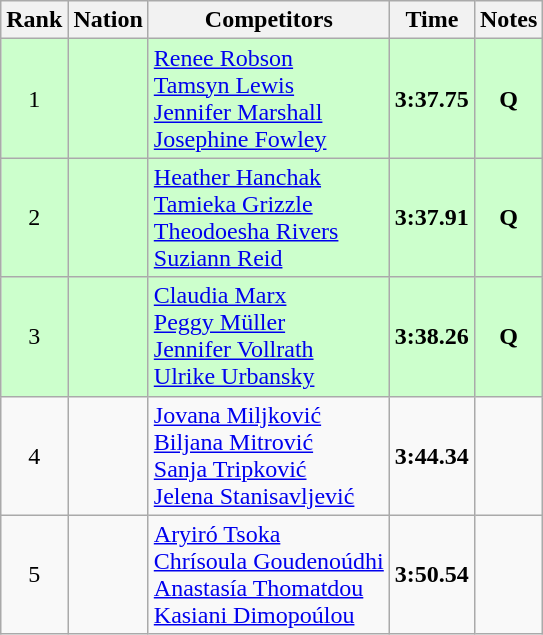<table class="wikitable sortable" style="text-align:center">
<tr>
<th>Rank</th>
<th>Nation</th>
<th>Competitors</th>
<th>Time</th>
<th>Notes</th>
</tr>
<tr bgcolor=ccffcc>
<td>1</td>
<td align=left></td>
<td align=left><a href='#'>Renee Robson</a><br><a href='#'>Tamsyn Lewis</a><br><a href='#'>Jennifer Marshall</a><br><a href='#'>Josephine Fowley</a></td>
<td><strong>3:37.75</strong></td>
<td><strong>Q</strong></td>
</tr>
<tr bgcolor=ccffcc>
<td>2</td>
<td align=left></td>
<td align=left><a href='#'>Heather Hanchak</a><br><a href='#'>Tamieka Grizzle</a><br><a href='#'>Theodoesha Rivers</a><br><a href='#'>Suziann Reid</a></td>
<td><strong>3:37.91</strong></td>
<td><strong>Q</strong></td>
</tr>
<tr bgcolor=ccffcc>
<td>3</td>
<td align=left></td>
<td align=left><a href='#'>Claudia Marx</a><br><a href='#'>Peggy Müller</a><br><a href='#'>Jennifer Vollrath</a><br><a href='#'>Ulrike Urbansky</a></td>
<td><strong>3:38.26</strong></td>
<td><strong>Q</strong></td>
</tr>
<tr>
<td>4</td>
<td align=left></td>
<td align=left><a href='#'>Jovana Miljković</a><br><a href='#'>Biljana Mitrović</a><br><a href='#'>Sanja Tripković</a><br><a href='#'>Jelena Stanisavljević</a></td>
<td><strong>3:44.34</strong></td>
<td></td>
</tr>
<tr>
<td>5</td>
<td align=left></td>
<td align=left><a href='#'>Aryiró Tsoka</a><br><a href='#'>Chrísoula Goudenoúdhi</a><br><a href='#'>Anastasía Thomatdou</a><br><a href='#'>Kasiani Dimopoúlou</a></td>
<td><strong>3:50.54</strong></td>
<td></td>
</tr>
</table>
